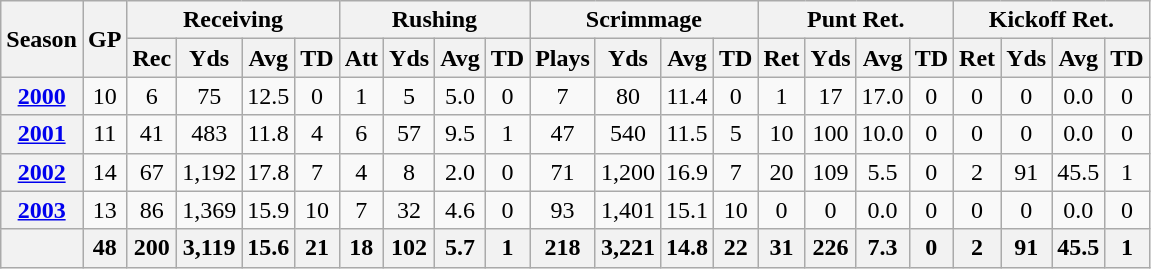<table class="wikitable" style="text-align: center;">
<tr>
<th rowspan="2">Season</th>
<th rowspan="2">GP</th>
<th colspan="4">Receiving</th>
<th colspan="4">Rushing</th>
<th colspan="4">Scrimmage</th>
<th colspan="4">Punt Ret.</th>
<th colspan="4">Kickoff Ret.</th>
</tr>
<tr>
<th>Rec</th>
<th>Yds</th>
<th>Avg</th>
<th>TD</th>
<th>Att</th>
<th>Yds</th>
<th>Avg</th>
<th>TD</th>
<th>Plays</th>
<th>Yds</th>
<th>Avg</th>
<th>TD</th>
<th>Ret</th>
<th>Yds</th>
<th>Avg</th>
<th>TD</th>
<th>Ret</th>
<th>Yds</th>
<th>Avg</th>
<th>TD</th>
</tr>
<tr>
<th><a href='#'>2000</a></th>
<td>10</td>
<td>6</td>
<td>75</td>
<td>12.5</td>
<td>0</td>
<td>1</td>
<td>5</td>
<td>5.0</td>
<td>0</td>
<td>7</td>
<td>80</td>
<td>11.4</td>
<td>0</td>
<td>1</td>
<td>17</td>
<td>17.0</td>
<td>0</td>
<td>0</td>
<td>0</td>
<td>0.0</td>
<td>0</td>
</tr>
<tr>
<th><a href='#'>2001</a></th>
<td>11</td>
<td>41</td>
<td>483</td>
<td>11.8</td>
<td>4</td>
<td>6</td>
<td>57</td>
<td>9.5</td>
<td>1</td>
<td>47</td>
<td>540</td>
<td>11.5</td>
<td>5</td>
<td>10</td>
<td>100</td>
<td>10.0</td>
<td>0</td>
<td>0</td>
<td>0</td>
<td>0.0</td>
<td>0</td>
</tr>
<tr>
<th><a href='#'>2002</a></th>
<td>14</td>
<td>67</td>
<td>1,192</td>
<td>17.8</td>
<td>7</td>
<td>4</td>
<td>8</td>
<td>2.0</td>
<td>0</td>
<td>71</td>
<td>1,200</td>
<td>16.9</td>
<td>7</td>
<td>20</td>
<td>109</td>
<td>5.5</td>
<td>0</td>
<td>2</td>
<td>91</td>
<td>45.5</td>
<td>1</td>
</tr>
<tr>
<th><a href='#'>2003</a></th>
<td>13</td>
<td>86</td>
<td>1,369</td>
<td>15.9</td>
<td>10</td>
<td>7</td>
<td>32</td>
<td>4.6</td>
<td>0</td>
<td>93</td>
<td>1,401</td>
<td>15.1</td>
<td>10</td>
<td>0</td>
<td>0</td>
<td>0.0</td>
<td>0</td>
<td>0</td>
<td>0</td>
<td>0.0</td>
<td>0</td>
</tr>
<tr>
<th></th>
<th>48</th>
<th>200</th>
<th>3,119</th>
<th>15.6</th>
<th>21</th>
<th>18</th>
<th>102</th>
<th>5.7</th>
<th>1</th>
<th>218</th>
<th>3,221</th>
<th>14.8</th>
<th>22</th>
<th>31</th>
<th>226</th>
<th>7.3</th>
<th>0</th>
<th>2</th>
<th>91</th>
<th>45.5</th>
<th>1</th>
</tr>
</table>
